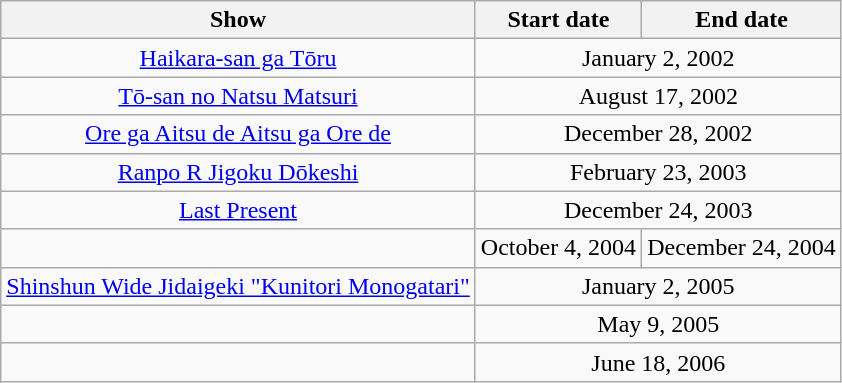<table class="wikitable" style="text-align:center">
<tr>
<th>Show</th>
<th>Start date</th>
<th>End date</th>
</tr>
<tr>
<td><a href='#'>Haikara-san ga Tōru</a></td>
<td colspan="2">January 2, 2002</td>
</tr>
<tr>
<td><a href='#'>Tō-san no Natsu Matsuri</a></td>
<td colspan="2">August 17, 2002</td>
</tr>
<tr>
<td><a href='#'>Ore ga Aitsu de Aitsu ga Ore de</a></td>
<td colspan="2">December 28, 2002</td>
</tr>
<tr>
<td><a href='#'>Ranpo R Jigoku Dōkeshi</a></td>
<td colspan="2">February 23, 2003</td>
</tr>
<tr>
<td><a href='#'>Last Present</a></td>
<td colspan="2">December 24, 2003</td>
</tr>
<tr>
<td></td>
<td>October 4, 2004</td>
<td align="center">December 24, 2004</td>
</tr>
<tr>
<td><a href='#'>Shinshun Wide Jidaigeki "Kunitori Monogatari"</a></td>
<td colspan="2">January 2, 2005</td>
</tr>
<tr>
<td></td>
<td colspan="2">May 9, 2005</td>
</tr>
<tr>
<td></td>
<td colspan="2">June 18, 2006</td>
</tr>
</table>
